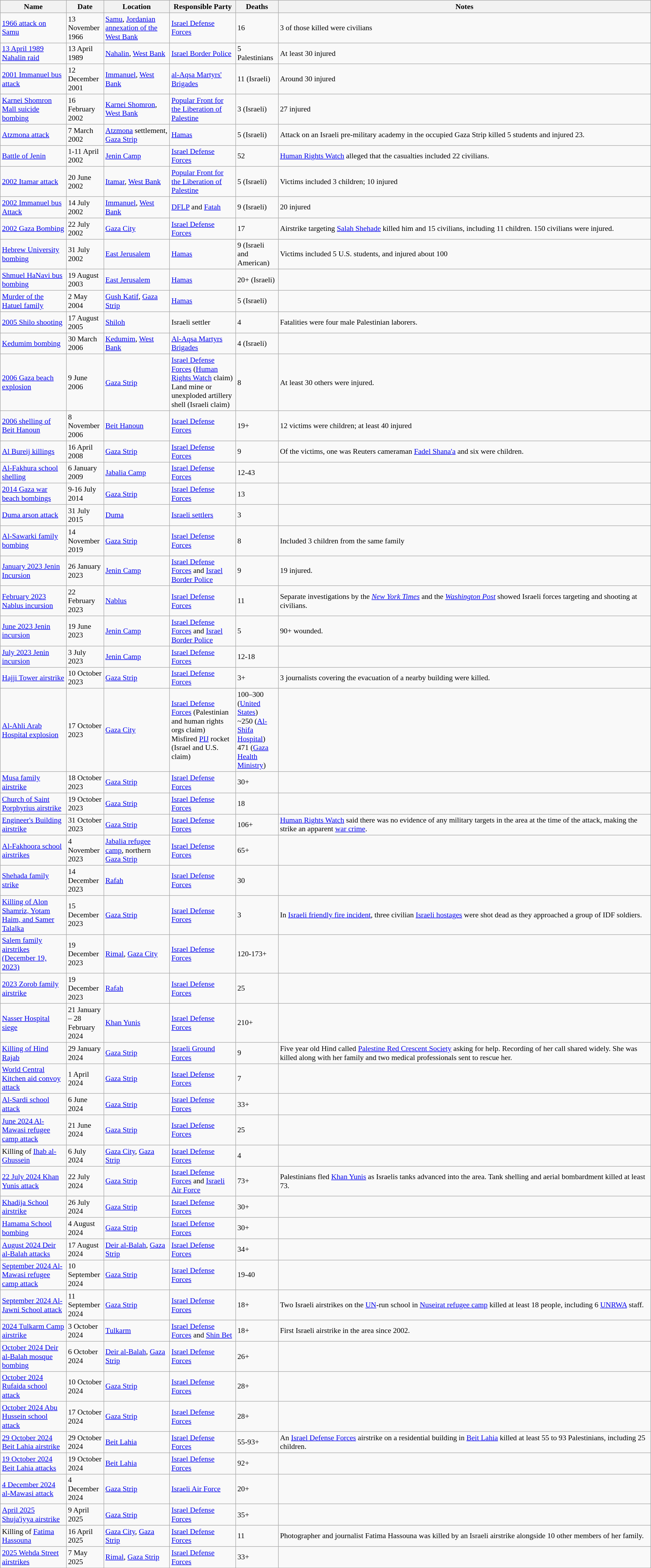<table class="sortable wikitable" style="font-size:90%;">
<tr>
<th style="width:120px;">Name</th>
<th style="width:65px;">Date</th>
<th style="width:120px;">Location</th>
<th style="width:120px;">Responsible Party</th>
<th style="width:75px;">Deaths</th>
<th class="unsortable">Notes</th>
</tr>
<tr>
<td><a href='#'>1966 attack on Samu</a></td>
<td>13 November 1966</td>
<td><a href='#'>Samu</a>, <a href='#'>Jordanian annexation of the West Bank</a></td>
<td><a href='#'>Israel Defense Forces</a></td>
<td>16</td>
<td>3 of those killed were civilians</td>
</tr>
<tr>
<td><a href='#'>13 April 1989 Nahalin raid</a></td>
<td>13 April 1989</td>
<td><a href='#'>Nahalin</a>, <a href='#'>West Bank</a></td>
<td><a href='#'>Israel Border Police</a></td>
<td>5 Palestinians </td>
<td>At least 30 injured</td>
</tr>
<tr>
<td><a href='#'>2001 Immanuel bus attack</a></td>
<td>12 December 2001</td>
<td><a href='#'>Immanuel</a>, <a href='#'>West Bank</a></td>
<td><a href='#'>al-Aqsa Martyrs' Brigades</a></td>
<td>11 (Israeli) </td>
<td>Around 30 injured</td>
</tr>
<tr>
<td><a href='#'>Karnei Shomron Mall suicide bombing</a></td>
<td>16 February 2002</td>
<td><a href='#'>Karnei Shomron</a>, <a href='#'>West Bank</a></td>
<td><a href='#'>Popular Front for the Liberation of Palestine</a></td>
<td>3 (Israeli) </td>
<td>27 injured</td>
</tr>
<tr>
<td><a href='#'>Atzmona attack</a></td>
<td>7 March 2002</td>
<td><a href='#'>Atzmona</a> settlement, <a href='#'>Gaza Strip</a></td>
<td><a href='#'>Hamas</a></td>
<td>5 (Israeli) </td>
<td>Attack on an Israeli pre-military academy in the occupied Gaza Strip killed 5 students and injured 23.</td>
</tr>
<tr |->
<td><a href='#'>Battle of Jenin</a></td>
<td>1-11 April 2002</td>
<td><a href='#'>Jenin Camp</a></td>
<td><a href='#'>Israel Defense Forces</a></td>
<td>52</td>
<td><a href='#'>Human Rights Watch</a> alleged that the casualties included 22 civilians.</td>
</tr>
<tr>
<td><a href='#'>2002 Itamar attack</a></td>
<td>20 June 2002</td>
<td><a href='#'>Itamar</a>, <a href='#'>West Bank</a></td>
<td><a href='#'>Popular Front for the Liberation of Palestine</a></td>
<td>5 (Israeli)</td>
<td>Victims included 3 children; 10 injured</td>
</tr>
<tr>
<td><a href='#'>2002 Immanuel bus Attack</a></td>
<td>14 July 2002</td>
<td><a href='#'>Immanuel</a>, <a href='#'>West Bank</a></td>
<td><a href='#'>DFLP</a> and <a href='#'>Fatah</a></td>
<td>9 (Israeli) </td>
<td>20 injured</td>
</tr>
<tr>
<td><a href='#'>2002 Gaza Bombing</a></td>
<td>22 July 2002</td>
<td><a href='#'>Gaza City</a></td>
<td><a href='#'>Israel Defense Forces</a></td>
<td>17 </td>
<td>Airstrike targeting <a href='#'>Salah Shehade</a> killed him and 15 civilians, including 11 children. 150 civilians were injured.</td>
</tr>
<tr>
<td><a href='#'>Hebrew University bombing</a></td>
<td>31 July 2002</td>
<td><a href='#'>East Jerusalem</a></td>
<td><a href='#'>Hamas</a></td>
<td>9 (Israeli and American)</td>
<td>Victims included 5 U.S. students, and injured about 100</td>
</tr>
<tr>
<td><a href='#'>Shmuel HaNavi bus bombing</a></td>
<td>19 August 2003</td>
<td><a href='#'>East Jerusalem</a></td>
<td><a href='#'>Hamas</a></td>
<td>20+ (Israeli)</td>
<td></td>
</tr>
<tr>
<td><a href='#'>Murder of the Hatuel family</a></td>
<td>2 May 2004</td>
<td><a href='#'>Gush Katif</a>, <a href='#'>Gaza Strip</a></td>
<td><a href='#'>Hamas</a></td>
<td>5 (Israeli) </td>
<td></td>
</tr>
<tr>
<td><a href='#'>2005 Shilo shooting</a></td>
<td>17 August 2005</td>
<td><a href='#'>Shiloh</a></td>
<td>Israeli settler</td>
<td>4</td>
<td>Fatalities were four male Palestinian laborers.</td>
</tr>
<tr>
<td><a href='#'>Kedumim bombing</a></td>
<td>30 March 2006</td>
<td><a href='#'>Kedumim</a>, <a href='#'>West Bank</a></td>
<td><a href='#'>Al-Aqsa Martyrs Brigades</a></td>
<td>4 (Israeli)</td>
<td></td>
</tr>
<tr>
<td><a href='#'>2006 Gaza beach explosion</a></td>
<td>9 June 2006</td>
<td><a href='#'>Gaza Strip</a></td>
<td><a href='#'>Israel Defense Forces</a> (<a href='#'>Human Rights Watch</a> claim)<br>Land mine or unexploded artillery shell (Israeli claim)</td>
<td>8</td>
<td>At least 30 others were injured.</td>
</tr>
<tr>
<td><a href='#'>2006 shelling of Beit Hanoun</a></td>
<td>8 November 2006</td>
<td><a href='#'>Beit Hanoun</a></td>
<td><a href='#'>Israel Defense Forces</a></td>
<td>19+</td>
<td>12 victims were children; at least 40 injured</td>
</tr>
<tr>
<td><a href='#'>Al Bureij killings</a></td>
<td>16 April 2008</td>
<td><a href='#'>Gaza Strip</a></td>
<td><a href='#'>Israel Defense Forces</a></td>
<td>9</td>
<td>Of the victims, one was Reuters cameraman <a href='#'>Fadel Shana'a</a> and six were children.</td>
</tr>
<tr>
<td><a href='#'>Al-Fakhura school shelling</a></td>
<td>6 January 2009</td>
<td><a href='#'>Jabalia Camp</a></td>
<td><a href='#'>Israel Defense Forces</a></td>
<td>12-43</td>
<td></td>
</tr>
<tr>
<td><a href='#'>2014 Gaza war beach bombings</a></td>
<td>9-16 July 2014</td>
<td><a href='#'>Gaza Strip</a></td>
<td><a href='#'>Israel Defense Forces</a></td>
<td>13</td>
<td></td>
</tr>
<tr>
<td><a href='#'>Duma arson attack</a></td>
<td>31 July 2015</td>
<td><a href='#'>Duma</a></td>
<td><a href='#'>Israeli settlers</a></td>
<td>3</td>
<td></td>
</tr>
<tr>
<td><a href='#'>Al-Sawarki family bombing</a></td>
<td>14 November 2019</td>
<td><a href='#'>Gaza Strip</a></td>
<td><a href='#'>Israel Defense Forces</a></td>
<td>8</td>
<td>Included 3 children from the same family</td>
</tr>
<tr>
<td><a href='#'>January 2023 Jenin Incursion</a></td>
<td>26 January 2023</td>
<td><a href='#'>Jenin Camp</a></td>
<td><a href='#'>Israel Defense Forces</a> and <a href='#'>Israel Border Police</a></td>
<td>9</td>
<td>19 injured.</td>
</tr>
<tr>
<td><a href='#'>February 2023 Nablus incursion</a></td>
<td>22 February 2023</td>
<td><a href='#'>Nablus</a></td>
<td><a href='#'>Israel Defense Forces</a></td>
<td>11</td>
<td>Separate investigations by the <em><a href='#'>New York Times</a></em> and the <em><a href='#'>Washington Post</a></em> showed Israeli forces targeting and shooting at civilians.</td>
</tr>
<tr>
<td><a href='#'>June 2023 Jenin incursion</a></td>
<td>19 June 2023</td>
<td><a href='#'>Jenin Camp</a></td>
<td><a href='#'>Israel Defense Forces</a> and <a href='#'>Israel Border Police</a></td>
<td>5</td>
<td>90+ wounded.</td>
</tr>
<tr>
<td><a href='#'>July 2023 Jenin incursion</a></td>
<td>3 July 2023</td>
<td><a href='#'>Jenin Camp</a></td>
<td><a href='#'>Israel Defense Forces</a></td>
<td>12-18</td>
<td></td>
</tr>
<tr>
<td><a href='#'>Hajji Tower airstrike</a></td>
<td>10 October 2023</td>
<td><a href='#'>Gaza Strip</a></td>
<td><a href='#'>Israel Defense Forces</a></td>
<td>3+</td>
<td>3 journalists covering the evacuation of a nearby building were killed.</td>
</tr>
<tr>
<td><a href='#'>Al-Ahli Arab Hospital explosion</a></td>
<td>17 October 2023</td>
<td><a href='#'>Gaza City</a></td>
<td><a href='#'>Israel Defense Forces</a> (Palestinian and human rights orgs claim)<br>Misfired <a href='#'>PIJ</a> rocket<br>(Israel and U.S. claim)</td>
<td>100–300 (<a href='#'>United States</a>)<br>~250 (<a href='#'>Al-Shifa Hospital</a>)
471 (<a href='#'>Gaza Health Ministry</a>)</td>
<td></td>
</tr>
<tr>
<td><a href='#'>Musa family airstrike</a></td>
<td>18 October 2023</td>
<td><a href='#'>Gaza Strip</a></td>
<td><a href='#'>Israel Defense Forces</a></td>
<td>30+</td>
<td></td>
</tr>
<tr>
<td><a href='#'>Church of Saint Porphyrius airstrike</a></td>
<td>19 October 2023</td>
<td><a href='#'>Gaza Strip</a></td>
<td><a href='#'>Israel Defense Forces</a></td>
<td>18</td>
<td></td>
</tr>
<tr>
<td><a href='#'>Engineer's Building airstrike</a></td>
<td>31 October 2023</td>
<td><a href='#'>Gaza Strip</a></td>
<td><a href='#'>Israel Defense Forces</a></td>
<td>106+</td>
<td><a href='#'>Human Rights Watch</a> said there was no evidence of any military targets in the area at the time of the attack, making the strike an apparent <a href='#'>war crime</a>.</td>
</tr>
<tr>
<td><a href='#'>Al-Fakhoora school airstrikes</a></td>
<td>4 November 2023</td>
<td><a href='#'>Jabalia refugee camp</a>, northern <a href='#'>Gaza Strip</a></td>
<td><a href='#'>Israel Defense Forces</a></td>
<td>65+</td>
<td></td>
</tr>
<tr>
<td><a href='#'>Shehada family strike</a></td>
<td>14 December 2023</td>
<td><a href='#'>Rafah</a></td>
<td><a href='#'>Israel Defense Forces</a></td>
<td>30</td>
<td></td>
</tr>
<tr>
<td><a href='#'>Killing of Alon Shamriz, Yotam Haim, and Samer Talalka</a></td>
<td>15 December 2023</td>
<td><a href='#'>Gaza Strip</a></td>
<td><a href='#'>Israel Defense Forces</a></td>
<td>3</td>
<td>In <a href='#'>Israeli friendly fire incident</a>, three civilian <a href='#'>Israeli hostages</a> were shot dead as they approached a group of IDF soldiers.</td>
</tr>
<tr>
<td><a href='#'>Salem family airstrikes (December 19, 2023)</a></td>
<td>19 December 2023</td>
<td><a href='#'>Rimal</a>, <a href='#'>Gaza City</a></td>
<td><a href='#'>Israel Defense Forces</a></td>
<td>120-173+</td>
<td></td>
</tr>
<tr>
<td><a href='#'>2023 Zorob family airstrike</a></td>
<td>19 December 2023</td>
<td><a href='#'>Rafah</a></td>
<td><a href='#'>Israel Defense Forces</a></td>
<td>25</td>
<td></td>
</tr>
<tr>
<td><a href='#'>Nasser Hospital siege</a></td>
<td>21 January – 28 February 2024</td>
<td><a href='#'>Khan Yunis</a></td>
<td><a href='#'>Israel Defense Forces</a></td>
<td>210+</td>
<td></td>
</tr>
<tr>
<td><a href='#'>Killing of Hind Rajab</a></td>
<td>29 January 2024</td>
<td><a href='#'>Gaza Strip</a></td>
<td><a href='#'>Israeli Ground Forces</a></td>
<td>9</td>
<td>Five year old Hind called <a href='#'>Palestine Red Crescent Society</a> asking for help. Recording of her call shared widely. She was killed along with her family and two medical professionals sent to rescue her.</td>
</tr>
<tr>
<td><a href='#'>World Central Kitchen aid convoy attack</a></td>
<td>1 April 2024</td>
<td><a href='#'>Gaza Strip</a></td>
<td><a href='#'>Israel Defense Forces</a></td>
<td>7</td>
<td></td>
</tr>
<tr>
<td><a href='#'>Al-Sardi school attack</a></td>
<td>6 June 2024</td>
<td><a href='#'>Gaza Strip</a></td>
<td><a href='#'>Israel Defense Forces</a></td>
<td>33+</td>
<td></td>
</tr>
<tr>
<td><a href='#'>June 2024 Al-Mawasi refugee camp attack</a></td>
<td>21 June 2024</td>
<td><a href='#'>Gaza Strip</a></td>
<td><a href='#'>Israel Defense Forces</a></td>
<td>25</td>
<td></td>
</tr>
<tr>
<td>Killing of <a href='#'>Ihab al-Ghussein</a></td>
<td>6 July 2024</td>
<td><a href='#'>Gaza City</a>, <a href='#'>Gaza Strip</a></td>
<td><a href='#'>Israel Defense Forces</a></td>
<td>4</td>
<td></td>
</tr>
<tr>
<td><a href='#'>22 July 2024 Khan Yunis attack</a></td>
<td>22 July 2024</td>
<td><a href='#'>Gaza Strip</a></td>
<td><a href='#'>Israel Defense Forces</a> and <a href='#'>Israeli Air Force</a></td>
<td>73+</td>
<td>Palestinians fled <a href='#'>Khan Yunis</a> as Israelis tanks advanced into the area. Tank shelling and aerial bombardment killed at least 73.</td>
</tr>
<tr>
<td><a href='#'>Khadija School airstrike</a></td>
<td>26 July 2024</td>
<td><a href='#'>Gaza Strip</a></td>
<td><a href='#'>Israel Defense Forces</a></td>
<td>30+</td>
<td></td>
</tr>
<tr>
<td><a href='#'>Hamama School bombing</a></td>
<td>4 August 2024</td>
<td><a href='#'>Gaza Strip</a></td>
<td><a href='#'>Israel Defense Forces</a></td>
<td>30+</td>
<td></td>
</tr>
<tr>
<td><a href='#'>August 2024 Deir al-Balah attacks</a></td>
<td>17 August 2024</td>
<td><a href='#'>Deir al-Balah</a>, <a href='#'>Gaza Strip</a></td>
<td><a href='#'>Israel Defense Forces</a></td>
<td>34+</td>
<td></td>
</tr>
<tr>
<td><a href='#'>September 2024 Al-Mawasi refugee camp attack</a></td>
<td>10 September 2024</td>
<td><a href='#'>Gaza Strip</a></td>
<td><a href='#'>Israel Defense Forces</a></td>
<td>19-40</td>
<td></td>
</tr>
<tr>
<td><a href='#'>September 2024 Al-Jawni School attack</a></td>
<td>11 September 2024</td>
<td><a href='#'>Gaza Strip</a></td>
<td><a href='#'>Israel Defense Forces</a></td>
<td>18+</td>
<td>Two Israeli airstrikes on the <a href='#'>UN</a>-run school in <a href='#'>Nuseirat refugee camp</a> killed at least 18 people, including 6 <a href='#'>UNRWA</a> staff.</td>
</tr>
<tr>
<td><a href='#'>2024 Tulkarm Camp airstrike</a></td>
<td>3 October 2024</td>
<td><a href='#'>Tulkarm</a></td>
<td><a href='#'>Israel Defense Forces</a> and <a href='#'>Shin Bet</a></td>
<td>18+</td>
<td>First Israeli airstrike in the area since 2002.</td>
</tr>
<tr>
<td><a href='#'>October 2024 Deir al-Balah mosque bombing</a></td>
<td>6 October 2024</td>
<td><a href='#'>Deir al-Balah</a>, <a href='#'>Gaza Strip</a></td>
<td><a href='#'>Israel Defense Forces</a></td>
<td>26+</td>
<td></td>
</tr>
<tr>
<td><a href='#'>October 2024 Rufaida school attack</a></td>
<td>10 October 2024</td>
<td><a href='#'>Gaza Strip</a></td>
<td><a href='#'>Israel Defense Forces</a></td>
<td>28+</td>
<td></td>
</tr>
<tr>
<td><a href='#'>October 2024 Abu Hussein school attack</a></td>
<td>17 October 2024</td>
<td><a href='#'>Gaza Strip</a></td>
<td><a href='#'>Israel Defense Forces</a></td>
<td>28+</td>
<td></td>
</tr>
<tr>
<td><a href='#'>29 October 2024 Beit Lahia airstrike</a></td>
<td>29 October 2024</td>
<td><a href='#'>Beit Lahia</a></td>
<td><a href='#'>Israel Defense Forces</a></td>
<td>55-93+</td>
<td>An <a href='#'>Israel Defense Forces</a> airstrike on a residential building in <a href='#'>Beit Lahia</a> killed at least 55 to 93 Palestinians, including 25 children.</td>
</tr>
<tr>
<td><a href='#'>19 October 2024 Beit Lahia attacks</a></td>
<td>19 October 2024</td>
<td><a href='#'>Beit Lahia</a></td>
<td><a href='#'>Israel Defense Forces</a></td>
<td>92+</td>
<td></td>
</tr>
<tr>
<td><a href='#'>4 December 2024 al-Mawasi attack</a></td>
<td>4 December 2024</td>
<td><a href='#'>Gaza Strip</a></td>
<td><a href='#'>Israeli Air Force</a></td>
<td>20+</td>
<td></td>
</tr>
<tr>
<td><a href='#'>April 2025 Shuja'iyya airstrike</a></td>
<td>9 April 2025</td>
<td><a href='#'>Gaza Strip</a></td>
<td><a href='#'>Israel Defense Forces</a></td>
<td>35+</td>
<td></td>
</tr>
<tr>
<td>Killing of <a href='#'>Fatima Hassouna</a></td>
<td>16 April 2025</td>
<td><a href='#'>Gaza City</a>, <a href='#'>Gaza Strip</a></td>
<td><a href='#'>Israel Defense Forces</a></td>
<td>11</td>
<td>Photographer and journalist Fatima Hassouna was killed by an Israeli airstrike alongside 10 other members of her family.</td>
</tr>
<tr>
<td><a href='#'>2025 Wehda Street airstrikes</a></td>
<td>7 May 2025</td>
<td><a href='#'>Rimal</a>, <a href='#'>Gaza Strip</a></td>
<td><a href='#'>Israel Defense Forces</a></td>
<td>33+</td>
<td></td>
</tr>
</table>
